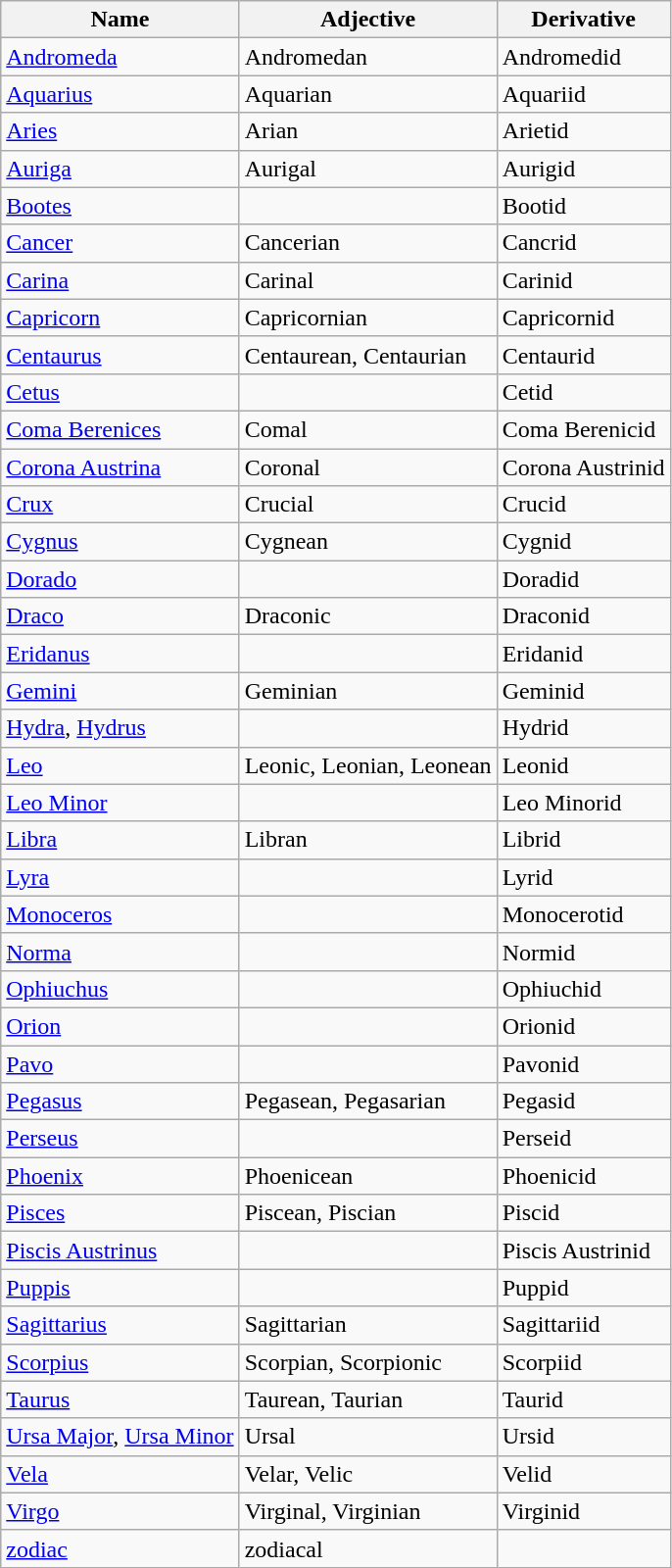<table class="wikitable">
<tr>
<th>Name</th>
<th>Adjective</th>
<th>Derivative</th>
</tr>
<tr>
<td><a href='#'>Andromeda</a></td>
<td>Andromedan</td>
<td>Andromedid</td>
</tr>
<tr>
<td><a href='#'>Aquarius</a></td>
<td>Aquarian</td>
<td>Aquariid</td>
</tr>
<tr>
<td><a href='#'>Aries</a></td>
<td>Arian</td>
<td>Arietid</td>
</tr>
<tr>
<td><a href='#'>Auriga</a></td>
<td>Aurigal</td>
<td>Aurigid</td>
</tr>
<tr>
<td><a href='#'>Bootes</a></td>
<td></td>
<td>Bootid</td>
</tr>
<tr>
<td><a href='#'>Cancer</a></td>
<td>Cancerian</td>
<td>Cancrid</td>
</tr>
<tr>
<td><a href='#'>Carina</a></td>
<td>Carinal</td>
<td>Carinid</td>
</tr>
<tr>
<td><a href='#'>Capricorn</a></td>
<td>Capricornian</td>
<td>Capricornid</td>
</tr>
<tr>
<td><a href='#'>Centaurus</a></td>
<td>Centaurean, Centaurian</td>
<td>Centaurid</td>
</tr>
<tr>
<td><a href='#'>Cetus</a></td>
<td></td>
<td>Cetid</td>
</tr>
<tr>
<td><a href='#'>Coma Berenices</a></td>
<td>Comal</td>
<td>Coma Berenicid</td>
</tr>
<tr>
<td><a href='#'>Corona Austrina</a></td>
<td>Coronal</td>
<td>Corona Austrinid</td>
</tr>
<tr>
<td><a href='#'>Crux</a></td>
<td>Crucial</td>
<td>Crucid</td>
</tr>
<tr>
<td><a href='#'>Cygnus</a></td>
<td>Cygnean</td>
<td>Cygnid</td>
</tr>
<tr>
<td><a href='#'>Dorado</a></td>
<td></td>
<td>Doradid</td>
</tr>
<tr>
<td><a href='#'>Draco</a></td>
<td>Draconic</td>
<td>Draconid</td>
</tr>
<tr>
<td><a href='#'>Eridanus</a></td>
<td></td>
<td>Eridanid</td>
</tr>
<tr>
<td><a href='#'>Gemini</a></td>
<td>Geminian</td>
<td>Geminid</td>
</tr>
<tr>
<td><a href='#'>Hydra</a>, <a href='#'>Hydrus</a></td>
<td></td>
<td>Hydrid</td>
</tr>
<tr>
<td><a href='#'>Leo</a></td>
<td>Leonic, Leonian, Leonean</td>
<td>Leonid</td>
</tr>
<tr>
<td><a href='#'>Leo Minor</a></td>
<td></td>
<td>Leo Minorid</td>
</tr>
<tr>
<td><a href='#'>Libra</a></td>
<td>Libran</td>
<td>Librid</td>
</tr>
<tr>
<td><a href='#'>Lyra</a></td>
<td></td>
<td>Lyrid</td>
</tr>
<tr>
<td><a href='#'>Monoceros</a></td>
<td></td>
<td>Monocerotid</td>
</tr>
<tr>
<td><a href='#'>Norma</a></td>
<td></td>
<td>Normid</td>
</tr>
<tr>
<td><a href='#'>Ophiuchus</a></td>
<td></td>
<td>Ophiuchid</td>
</tr>
<tr>
<td><a href='#'>Orion</a></td>
<td></td>
<td>Orionid</td>
</tr>
<tr>
<td><a href='#'>Pavo</a></td>
<td></td>
<td>Pavonid</td>
</tr>
<tr>
<td><a href='#'>Pegasus</a></td>
<td>Pegasean, Pegasarian</td>
<td>Pegasid</td>
</tr>
<tr>
<td><a href='#'>Perseus</a></td>
<td></td>
<td>Perseid</td>
</tr>
<tr>
<td><a href='#'>Phoenix</a></td>
<td>Phoenicean</td>
<td>Phoenicid</td>
</tr>
<tr>
<td><a href='#'>Pisces</a></td>
<td>Piscean, Piscian</td>
<td>Piscid</td>
</tr>
<tr>
<td><a href='#'>Piscis Austrinus</a></td>
<td></td>
<td>Piscis Austrinid</td>
</tr>
<tr>
<td><a href='#'>Puppis</a></td>
<td></td>
<td>Puppid</td>
</tr>
<tr>
<td><a href='#'>Sagittarius</a></td>
<td>Sagittarian</td>
<td>Sagittariid</td>
</tr>
<tr>
<td><a href='#'>Scorpius</a></td>
<td>Scorpian, Scorpionic</td>
<td>Scorpiid</td>
</tr>
<tr>
<td><a href='#'>Taurus</a></td>
<td>Taurean, Taurian</td>
<td>Taurid</td>
</tr>
<tr>
<td><a href='#'>Ursa Major</a>, <a href='#'>Ursa Minor</a></td>
<td>Ursal</td>
<td>Ursid</td>
</tr>
<tr>
<td><a href='#'>Vela</a></td>
<td>Velar, Velic</td>
<td>Velid</td>
</tr>
<tr>
<td><a href='#'>Virgo</a></td>
<td>Virginal, Virginian</td>
<td>Virginid</td>
</tr>
<tr>
<td><a href='#'>zodiac</a></td>
<td>zodiacal</td>
<td></td>
</tr>
</table>
